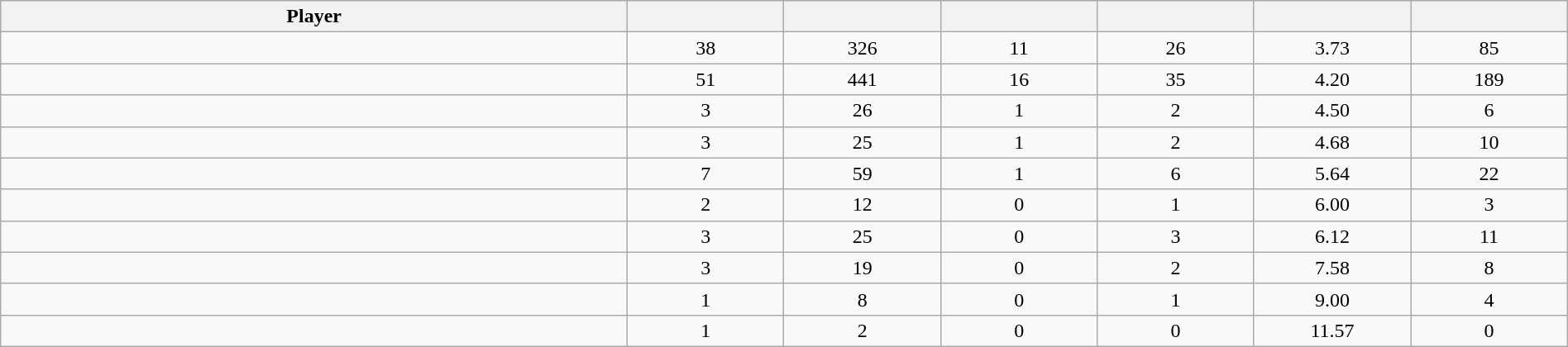<table class="wikitable sortable" style="text-align:center;" width="100%">
<tr>
<th width="40%">Player</th>
<th width="10%"></th>
<th width="10%"></th>
<th width="10%"></th>
<th width="10%"></th>
<th width="10%"></th>
<th width="10%"></th>
</tr>
<tr>
<td></td>
<td>38</td>
<td>326</td>
<td>11</td>
<td>26</td>
<td>3.73</td>
<td>85</td>
</tr>
<tr>
<td></td>
<td>51</td>
<td>441</td>
<td>16</td>
<td>35</td>
<td>4.20</td>
<td>189</td>
</tr>
<tr>
<td></td>
<td>3</td>
<td>26</td>
<td>1</td>
<td>2</td>
<td>4.50</td>
<td>6</td>
</tr>
<tr>
<td></td>
<td>3</td>
<td>25</td>
<td>1</td>
<td>2</td>
<td>4.68</td>
<td>10</td>
</tr>
<tr>
<td></td>
<td>7</td>
<td>59</td>
<td>1</td>
<td>6</td>
<td>5.64</td>
<td>22</td>
</tr>
<tr>
<td></td>
<td>2</td>
<td>12</td>
<td>0</td>
<td>1</td>
<td>6.00</td>
<td>3</td>
</tr>
<tr>
<td></td>
<td>3</td>
<td>25</td>
<td>0</td>
<td>3</td>
<td>6.12</td>
<td>11</td>
</tr>
<tr>
<td></td>
<td>3</td>
<td>19</td>
<td>0</td>
<td>2</td>
<td>7.58</td>
<td>8</td>
</tr>
<tr>
<td></td>
<td>1</td>
<td>8</td>
<td>0</td>
<td>1</td>
<td>9.00</td>
<td>4</td>
</tr>
<tr>
<td></td>
<td>1</td>
<td>2</td>
<td>0</td>
<td>0</td>
<td>11.57</td>
<td>0</td>
</tr>
</table>
